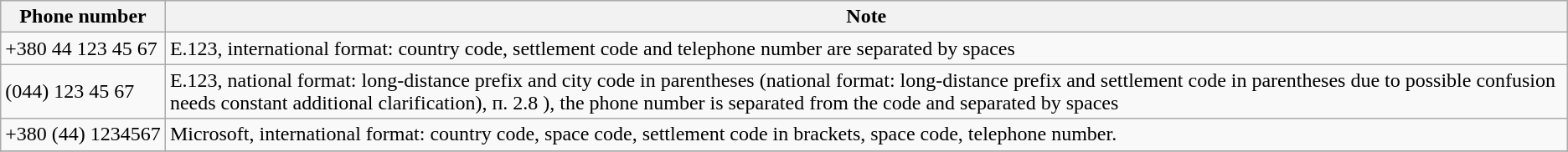<table class="wikitable">
<tr>
<th>Phone number</th>
<th>Note</th>
</tr>
<tr>
<td>+380 44 123 45 67</td>
<td>E.123, international format: country code, settlement code and telephone number are separated by spaces</td>
</tr>
<tr>
<td>(044) 123 45 67</td>
<td>E.123, national format: long-distance prefix and city code in parentheses (national format: long-distance prefix and settlement code in parentheses due to possible confusion needs constant additional clarification), п. 2.8  ), the phone number is separated from the code and separated by spaces</td>
</tr>
<tr>
<td>+380 (44) 1234567</td>
<td>Microsoft, international format: country code, space code, settlement code in brackets, space code, telephone number.</td>
</tr>
<tr>
</tr>
</table>
